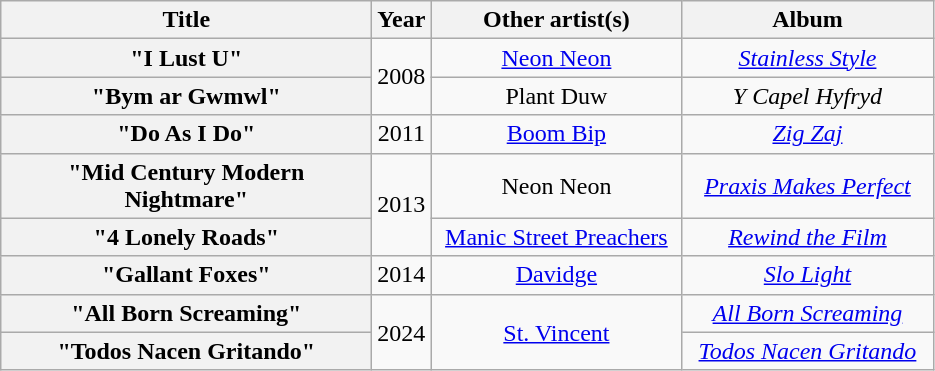<table class="wikitable plainrowheaders" style="text-align:center;">
<tr>
<th scope="col" style="width:15em;">Title</th>
<th scope="col" style="width:1em;">Year</th>
<th scope="col" style="width:10em;">Other artist(s)</th>
<th scope="col" style="width:10em;">Album</th>
</tr>
<tr>
<th scope="row">"I Lust U"</th>
<td rowspan="2">2008</td>
<td><a href='#'>Neon Neon</a></td>
<td><em><a href='#'>Stainless Style</a></em></td>
</tr>
<tr>
<th scope="row">"Bym ar Gwmwl"</th>
<td>Plant Duw</td>
<td><em>Y Capel Hyfryd</em></td>
</tr>
<tr>
<th scope="row">"Do As I Do"</th>
<td>2011</td>
<td><a href='#'>Boom Bip</a></td>
<td><em><a href='#'>Zig Zaj</a></em></td>
</tr>
<tr>
<th scope="row">"Mid Century Modern Nightmare"</th>
<td rowspan="2">2013</td>
<td>Neon Neon</td>
<td><em><a href='#'>Praxis Makes Perfect</a></em></td>
</tr>
<tr>
<th scope="row">"4 Lonely Roads"</th>
<td><a href='#'>Manic Street Preachers</a></td>
<td><em><a href='#'>Rewind the Film</a></em></td>
</tr>
<tr>
<th scope="row">"Gallant Foxes"</th>
<td>2014</td>
<td><a href='#'>Davidge</a></td>
<td><em><a href='#'>Slo Light</a></em></td>
</tr>
<tr>
<th scope="row">"All Born Screaming"</th>
<td rowspan="2">2024</td>
<td rowspan="2"><a href='#'> St. Vincent</a></td>
<td><em><a href='#'>All Born Screaming</a></em></td>
</tr>
<tr>
<th scope="row">"Todos Nacen Gritando"</th>
<td><em><a href='#'>Todos Nacen Gritando</a></em></td>
</tr>
</table>
